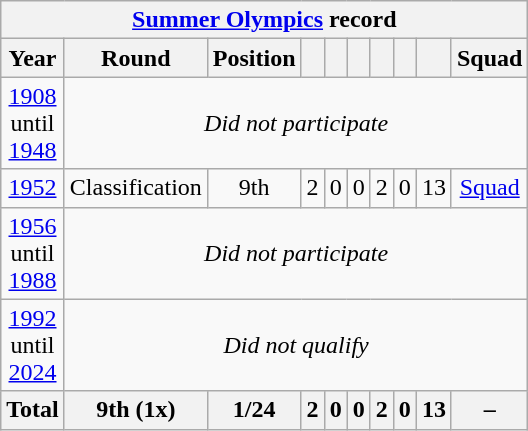<table class="wikitable" style="text-align: center;">
<tr>
<th colspan=10><a href='#'>Summer Olympics</a> record</th>
</tr>
<tr>
<th>Year</th>
<th>Round</th>
<th>Position</th>
<th></th>
<th></th>
<th></th>
<th></th>
<th></th>
<th></th>
<th>Squad</th>
</tr>
<tr>
<td> <a href='#'>1908</a><br>until<br> <a href='#'>1948</a></td>
<td colspan=9><em>Did not participate</em></td>
</tr>
<tr>
<td> <a href='#'>1952</a></td>
<td>Classification</td>
<td>9th</td>
<td>2</td>
<td>0</td>
<td>0</td>
<td>2</td>
<td>0</td>
<td>13</td>
<td><a href='#'>Squad</a></td>
</tr>
<tr>
<td> <a href='#'>1956</a><br>until<br> <a href='#'>1988</a></td>
<td colspan=9><em>Did not participate</em></td>
</tr>
<tr>
<td> <a href='#'>1992</a><br>until<br> <a href='#'>2024</a></td>
<td colspan=9><em>Did not qualify</em></td>
</tr>
<tr>
<th>Total</th>
<th>9th (1x)</th>
<th>1/24</th>
<th>2</th>
<th>0</th>
<th>0</th>
<th>2</th>
<th>0</th>
<th>13</th>
<th>–</th>
</tr>
</table>
